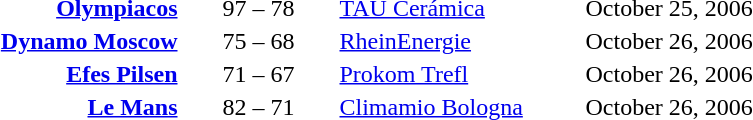<table style="text-align:center">
<tr>
<th width=160></th>
<th width=100></th>
<th width=160></th>
<th width=200></th>
</tr>
<tr>
<td align=right><strong><a href='#'>Olympiacos</a></strong> </td>
<td>97 – 78</td>
<td align=left> <a href='#'>TAU Cerámica</a></td>
<td align=left>October 25, 2006</td>
</tr>
<tr>
<td align=right><strong><a href='#'>Dynamo Moscow</a></strong> </td>
<td>75 – 68</td>
<td align=left> <a href='#'>RheinEnergie</a></td>
<td align=left>October 26, 2006</td>
</tr>
<tr>
<td align=right><strong><a href='#'>Efes Pilsen</a></strong> </td>
<td>71 – 67</td>
<td align=left> <a href='#'>Prokom Trefl</a></td>
<td align=left>October 26, 2006</td>
</tr>
<tr>
<td align=right><strong><a href='#'>Le Mans</a></strong> </td>
<td>82 – 71</td>
<td align=left> <a href='#'>Climamio Bologna</a></td>
<td align=left>October 26, 2006</td>
</tr>
</table>
